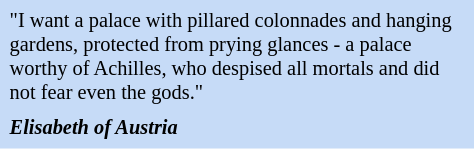<table class="toccolours" style="float: right; margin-left: 1em; margin-right: 1em; font-size: 85%; background:#c6dbf7; color:black; width:33em; max-width: 25%;" cellspacing="5">
<tr>
<td style="text-align: left;">"I want a palace with pillared colonnades and hanging gardens, protected from prying glances - a palace worthy of Achilles, who despised all mortals and did not fear even the gods."</td>
</tr>
<tr>
<td style="text-align: left;"><strong><em>Elisabeth of Austria</em></strong></td>
</tr>
</table>
